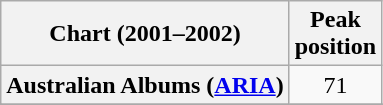<table class="wikitable sortable plainrowheaders" style="text-align:center">
<tr>
<th scope="col">Chart (2001–2002)</th>
<th scope="col">Peak<br>position</th>
</tr>
<tr>
<th scope="row">Australian Albums (<a href='#'>ARIA</a>)</th>
<td>71</td>
</tr>
<tr>
</tr>
<tr>
</tr>
<tr>
</tr>
<tr>
</tr>
<tr>
</tr>
<tr>
</tr>
<tr>
</tr>
<tr>
</tr>
</table>
